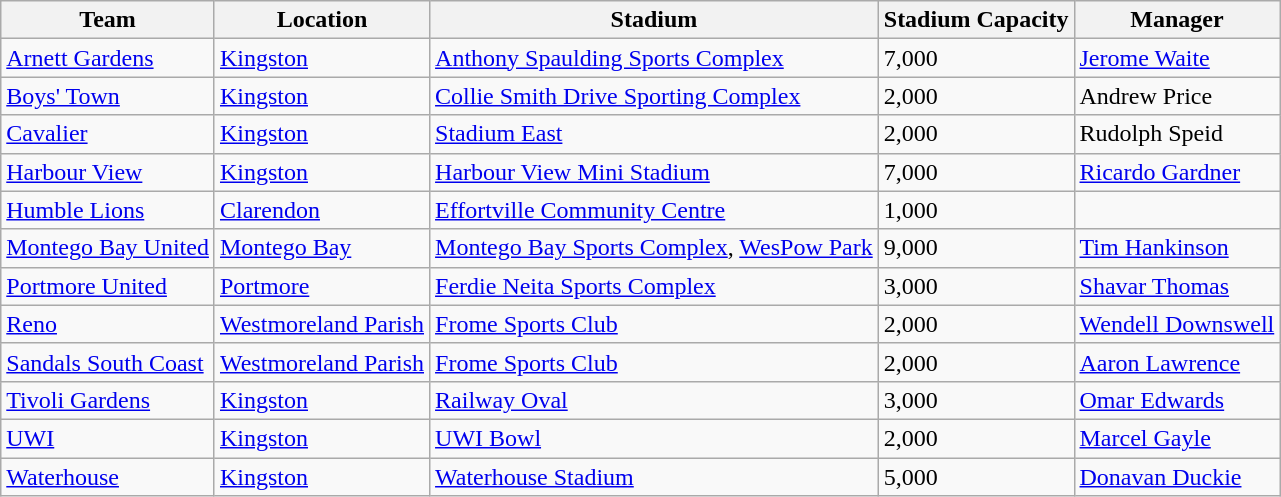<table class="wikitable sortable">
<tr>
<th>Team</th>
<th>Location</th>
<th>Stadium</th>
<th>Stadium Capacity</th>
<th>Manager</th>
</tr>
<tr>
<td><a href='#'>Arnett Gardens</a></td>
<td><a href='#'>Kingston</a></td>
<td><a href='#'>Anthony Spaulding Sports Complex</a></td>
<td>7,000</td>
<td> <a href='#'>Jerome Waite</a></td>
</tr>
<tr>
<td><a href='#'>Boys' Town</a></td>
<td><a href='#'>Kingston</a></td>
<td><a href='#'>Collie Smith Drive Sporting Complex</a></td>
<td>2,000</td>
<td> Andrew Price</td>
</tr>
<tr>
<td><a href='#'>Cavalier</a></td>
<td><a href='#'>Kingston</a></td>
<td><a href='#'>Stadium East</a></td>
<td>2,000</td>
<td> Rudolph Speid</td>
</tr>
<tr>
<td><a href='#'>Harbour View</a></td>
<td><a href='#'>Kingston</a></td>
<td><a href='#'>Harbour View Mini Stadium</a></td>
<td>7,000</td>
<td> <a href='#'>Ricardo Gardner</a></td>
</tr>
<tr>
<td><a href='#'>Humble Lions</a></td>
<td><a href='#'>Clarendon</a></td>
<td><a href='#'>Effortville Community Centre</a></td>
<td>1,000</td>
<td></td>
</tr>
<tr>
<td><a href='#'>Montego Bay United</a></td>
<td><a href='#'>Montego Bay</a></td>
<td><a href='#'>Montego Bay Sports Complex</a>, <a href='#'>WesPow Park</a></td>
<td>9,000</td>
<td> <a href='#'>Tim Hankinson</a></td>
</tr>
<tr>
<td><a href='#'>Portmore United</a></td>
<td><a href='#'>Portmore</a></td>
<td><a href='#'>Ferdie Neita Sports Complex</a></td>
<td>3,000</td>
<td> <a href='#'>Shavar Thomas</a></td>
</tr>
<tr>
<td><a href='#'>Reno</a></td>
<td><a href='#'>Westmoreland Parish</a></td>
<td><a href='#'>Frome Sports Club</a></td>
<td>2,000</td>
<td> <a href='#'>Wendell Downswell</a></td>
</tr>
<tr>
<td><a href='#'>Sandals South Coast</a></td>
<td><a href='#'>Westmoreland Parish</a></td>
<td><a href='#'>Frome Sports Club</a></td>
<td>2,000</td>
<td> <a href='#'>Aaron Lawrence</a></td>
</tr>
<tr>
<td><a href='#'>Tivoli Gardens</a></td>
<td><a href='#'>Kingston</a></td>
<td><a href='#'>Railway Oval</a></td>
<td>3,000</td>
<td> <a href='#'>Omar Edwards</a></td>
</tr>
<tr>
<td><a href='#'>UWI</a></td>
<td><a href='#'>Kingston</a></td>
<td><a href='#'>UWI Bowl</a></td>
<td>2,000</td>
<td> <a href='#'>Marcel Gayle</a></td>
</tr>
<tr>
<td><a href='#'>Waterhouse</a></td>
<td><a href='#'>Kingston</a></td>
<td><a href='#'>Waterhouse Stadium</a></td>
<td>5,000</td>
<td> <a href='#'>Donavan Duckie</a></td>
</tr>
</table>
